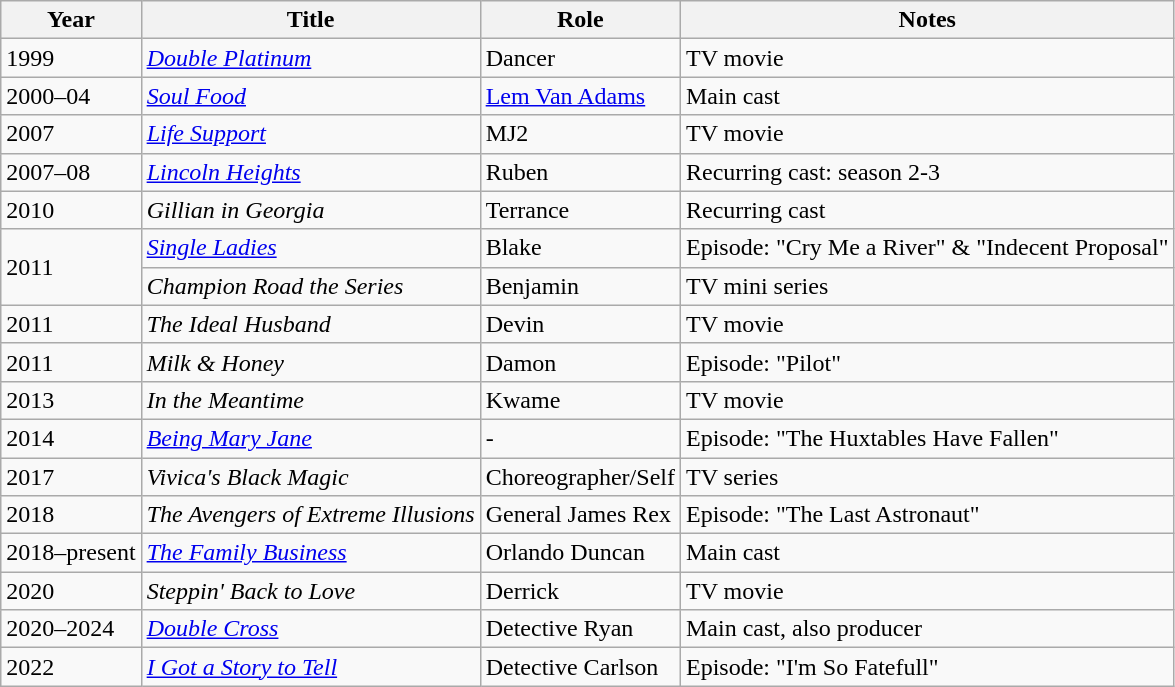<table class="wikitable">
<tr>
<th>Year</th>
<th>Title</th>
<th>Role</th>
<th>Notes</th>
</tr>
<tr>
<td>1999</td>
<td><em><a href='#'>Double Platinum</a></em></td>
<td>Dancer</td>
<td>TV movie</td>
</tr>
<tr>
<td>2000–04</td>
<td><em><a href='#'>Soul Food</a></em></td>
<td><a href='#'>Lem Van Adams</a></td>
<td>Main cast</td>
</tr>
<tr>
<td>2007</td>
<td><em><a href='#'>Life Support</a></em></td>
<td>MJ2</td>
<td>TV movie</td>
</tr>
<tr>
<td>2007–08</td>
<td><em><a href='#'>Lincoln Heights</a></em></td>
<td>Ruben</td>
<td>Recurring cast: season 2-3</td>
</tr>
<tr>
<td>2010</td>
<td><em>Gillian in Georgia</em></td>
<td>Terrance</td>
<td>Recurring cast</td>
</tr>
<tr>
<td rowspan=2>2011</td>
<td><em><a href='#'>Single Ladies</a></em></td>
<td>Blake</td>
<td>Episode: "Cry Me a River" & "Indecent Proposal"</td>
</tr>
<tr>
<td><em>Champion Road the Series</em></td>
<td>Benjamin</td>
<td>TV mini series</td>
</tr>
<tr>
<td>2011</td>
<td><em>The Ideal Husband</em></td>
<td>Devin</td>
<td>TV movie</td>
</tr>
<tr>
<td>2011</td>
<td><em>Milk & Honey</em></td>
<td>Damon</td>
<td>Episode: "Pilot"</td>
</tr>
<tr>
<td>2013</td>
<td><em>In the Meantime</em></td>
<td>Kwame</td>
<td>TV movie</td>
</tr>
<tr>
<td>2014</td>
<td><em><a href='#'>Being Mary Jane</a></em></td>
<td>-</td>
<td>Episode: "The Huxtables Have Fallen"</td>
</tr>
<tr>
<td>2017</td>
<td><em>Vivica's Black Magic</em></td>
<td>Choreographer/Self</td>
<td>TV series</td>
</tr>
<tr>
<td>2018</td>
<td><em>The Avengers of Extreme Illusions</em></td>
<td>General James Rex</td>
<td>Episode: "The Last Astronaut"</td>
</tr>
<tr>
<td>2018–present</td>
<td><em><a href='#'>The Family Business</a></em></td>
<td>Orlando Duncan</td>
<td>Main cast</td>
</tr>
<tr>
<td>2020</td>
<td><em>Steppin' Back to Love</em></td>
<td>Derrick</td>
<td>TV movie</td>
</tr>
<tr>
<td>2020–2024</td>
<td><em><a href='#'>Double Cross</a></em></td>
<td>Detective Ryan</td>
<td>Main cast, also producer</td>
</tr>
<tr>
<td>2022</td>
<td><em><a href='#'>I Got a Story to Tell</a></em></td>
<td>Detective Carlson</td>
<td>Episode: "I'm So Fatefull"</td>
</tr>
</table>
